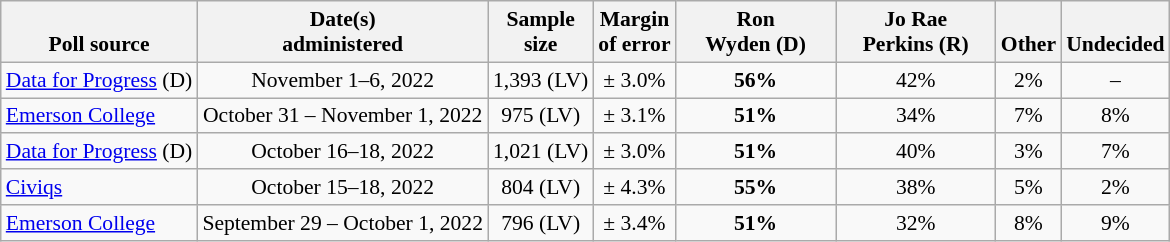<table class="wikitable" style="font-size:90%;text-align:center;">
<tr valign=bottom>
<th>Poll source</th>
<th>Date(s)<br>administered</th>
<th>Sample<br>size</th>
<th>Margin<br>of error</th>
<th style="width:100px;">Ron<br>Wyden (D)</th>
<th style="width:100px;">Jo Rae<br>Perkins (R)</th>
<th>Other</th>
<th>Undecided</th>
</tr>
<tr>
<td style="text-align:left;"><a href='#'>Data for Progress</a> (D)</td>
<td>November 1–6, 2022</td>
<td>1,393 (LV)</td>
<td>± 3.0%</td>
<td><strong>56%</strong></td>
<td>42%</td>
<td>2%</td>
<td>–</td>
</tr>
<tr>
<td style="text-align:left;"><a href='#'>Emerson College</a></td>
<td>October 31 – November 1, 2022</td>
<td>975 (LV)</td>
<td>± 3.1%</td>
<td><strong>51%</strong></td>
<td>34%</td>
<td>7%</td>
<td>8%</td>
</tr>
<tr>
<td style="text-align:left;"><a href='#'>Data for Progress</a> (D)</td>
<td>October 16–18, 2022</td>
<td>1,021 (LV)</td>
<td>± 3.0%</td>
<td><strong>51%</strong></td>
<td>40%</td>
<td>3%</td>
<td>7%</td>
</tr>
<tr>
<td style="text-align:left;"><a href='#'>Civiqs</a></td>
<td>October 15–18, 2022</td>
<td>804 (LV)</td>
<td>± 4.3%</td>
<td><strong>55%</strong></td>
<td>38%</td>
<td>5%</td>
<td>2%</td>
</tr>
<tr>
<td style="text-align:left;"><a href='#'>Emerson College</a></td>
<td>September 29 – October 1, 2022</td>
<td>796 (LV)</td>
<td>± 3.4%</td>
<td><strong>51%</strong></td>
<td>32%</td>
<td>8%</td>
<td>9%</td>
</tr>
</table>
